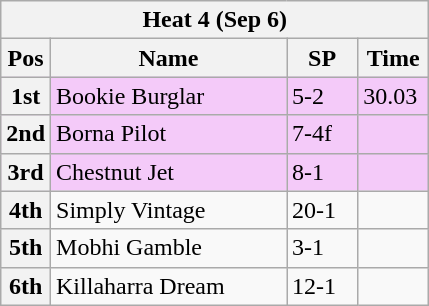<table class="wikitable">
<tr>
<th colspan="6">Heat 4 (Sep 6)</th>
</tr>
<tr>
<th width=20>Pos</th>
<th width=150>Name</th>
<th width=40>SP</th>
<th width=40>Time</th>
</tr>
<tr style="background: #f4caf9;">
<th>1st</th>
<td>Bookie Burglar</td>
<td>5-2</td>
<td>30.03</td>
</tr>
<tr style="background: #f4caf9;">
<th>2nd</th>
<td>Borna Pilot</td>
<td>7-4f</td>
<td></td>
</tr>
<tr style="background: #f4caf9;">
<th>3rd</th>
<td>Chestnut Jet</td>
<td>8-1</td>
<td></td>
</tr>
<tr>
<th>4th</th>
<td>Simply Vintage</td>
<td>20-1</td>
<td></td>
</tr>
<tr>
<th>5th</th>
<td>Mobhi Gamble</td>
<td>3-1</td>
<td></td>
</tr>
<tr>
<th>6th</th>
<td>Killaharra Dream</td>
<td>12-1</td>
<td></td>
</tr>
</table>
